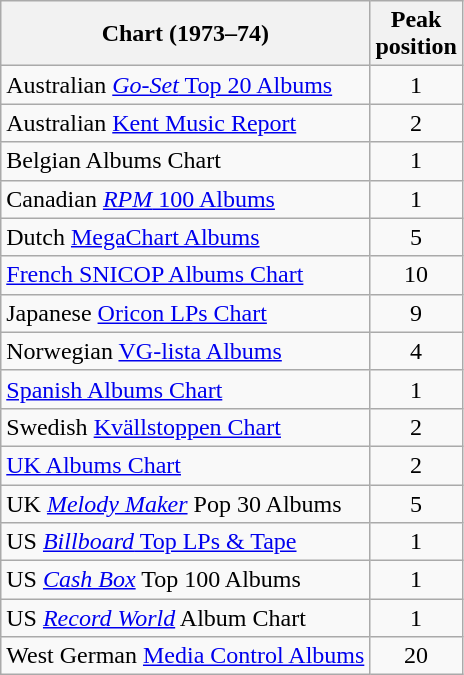<table class="wikitable sortable" style="text-align:center;">
<tr>
<th scope="col">Chart (1973–74)</th>
<th scope="col">Peak<br>position</th>
</tr>
<tr>
<td scope="row" align="left">Australian <a href='#'><em>Go-Set</em> Top 20 Albums</a></td>
<td>1</td>
</tr>
<tr>
<td scope="row" align="left">Australian <a href='#'>Kent Music Report</a></td>
<td>2</td>
</tr>
<tr>
<td scope="row" align="left">Belgian Albums Chart</td>
<td>1</td>
</tr>
<tr>
<td scope="row" align="left">Canadian <a href='#'><em>RPM</em> 100 Albums</a></td>
<td>1</td>
</tr>
<tr>
<td scope="row" align="left">Dutch <a href='#'>MegaChart Albums</a></td>
<td>5</td>
</tr>
<tr>
<td scope="row" align="left"><a href='#'>French SNICOP Albums Chart</a></td>
<td>10</td>
</tr>
<tr>
<td scope="row" align="left">Japanese <a href='#'>Oricon LPs Chart</a></td>
<td>9</td>
</tr>
<tr>
<td scope="row" align="left">Norwegian <a href='#'>VG-lista Albums</a></td>
<td>4</td>
</tr>
<tr>
<td scope="row" align="left"><a href='#'>Spanish Albums Chart</a></td>
<td>1</td>
</tr>
<tr>
<td scope="row" align="left">Swedish <a href='#'>Kvällstoppen Chart</a></td>
<td>2</td>
</tr>
<tr>
<td scope="row" align="left"><a href='#'>UK Albums Chart</a></td>
<td>2</td>
</tr>
<tr>
<td scope="row" align="left">UK <em><a href='#'>Melody Maker</a></em> Pop 30 Albums</td>
<td>5</td>
</tr>
<tr>
<td scope="row" align="left">US <a href='#'><em>Billboard</em> Top LPs & Tape</a></td>
<td>1</td>
</tr>
<tr>
<td scope="row" align="left">US <em><a href='#'>Cash Box</a></em> Top 100 Albums</td>
<td>1</td>
</tr>
<tr>
<td scope="row" align="left">US <em><a href='#'>Record World</a></em> Album Chart</td>
<td>1</td>
</tr>
<tr>
<td scope="row" align="left">West German <a href='#'>Media Control Albums</a></td>
<td>20</td>
</tr>
</table>
